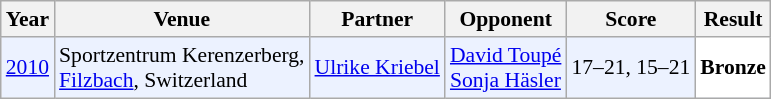<table class="sortable wikitable" style="font-size: 90%;">
<tr>
<th>Year</th>
<th>Venue</th>
<th>Partner</th>
<th>Opponent</th>
<th>Score</th>
<th>Result</th>
</tr>
<tr style="background:#ECF2FF">
<td align="center"><a href='#'>2010</a></td>
<td align="left">Sportzentrum Kerenzerberg,<br><a href='#'>Filzbach</a>, Switzerland</td>
<td> <a href='#'>Ulrike Kriebel</a></td>
<td align="left"> <a href='#'>David Toupé</a><br> <a href='#'>Sonja Häsler</a></td>
<td align="left">17–21, 15–21</td>
<td style="text-align:left; background:white"> <strong>Bronze</strong></td>
</tr>
</table>
